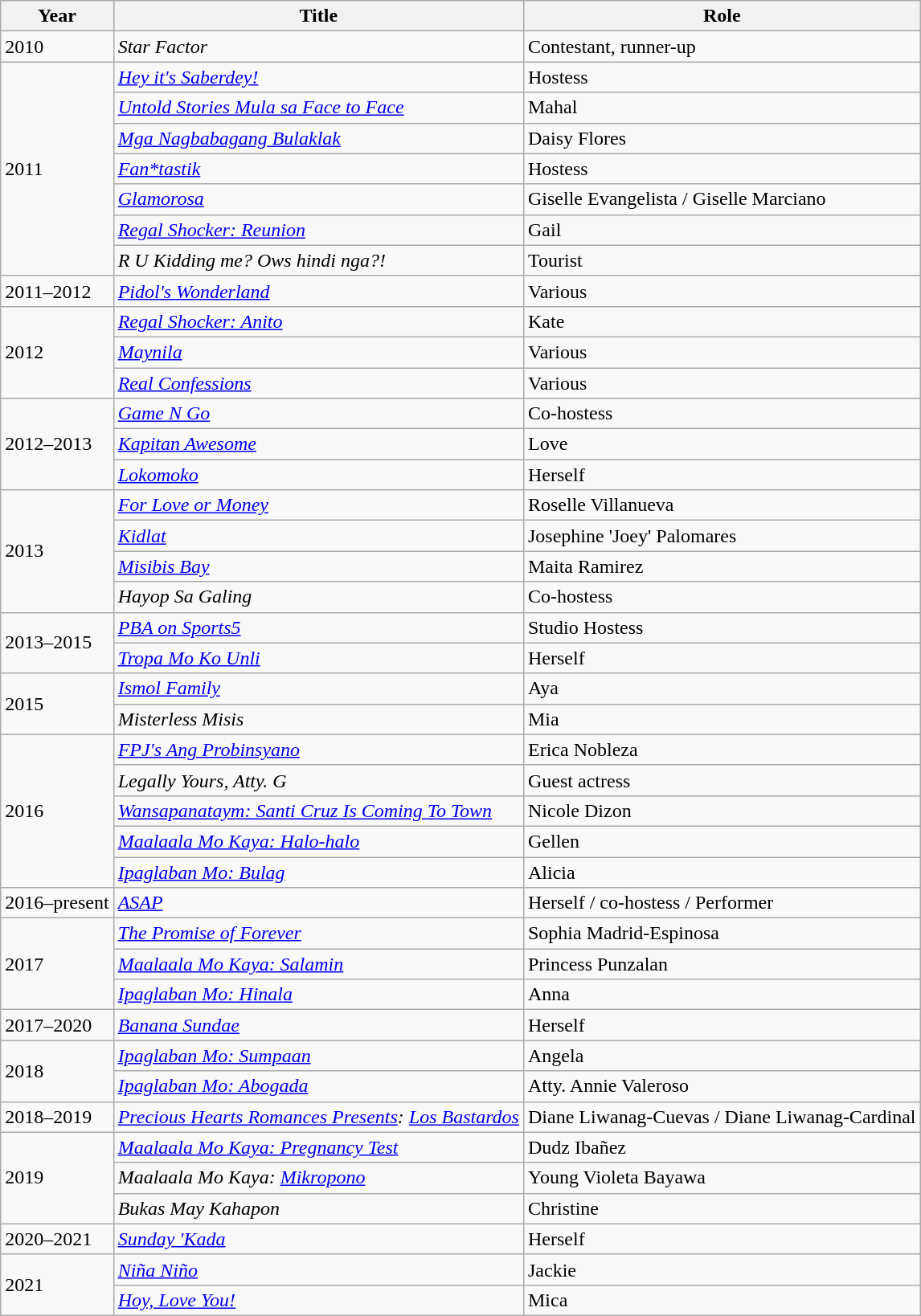<table class="wikitable sortable">
<tr>
<th>Year</th>
<th>Title</th>
<th>Role</th>
</tr>
<tr>
<td>2010</td>
<td><em>Star Factor</em></td>
<td>Contestant, runner-up</td>
</tr>
<tr>
<td rowspan=7>2011</td>
<td><em><a href='#'>Hey it's Saberdey!</a></em></td>
<td>Hostess</td>
</tr>
<tr>
<td><em><a href='#'>Untold Stories Mula sa Face to Face</a></em></td>
<td>Mahal</td>
</tr>
<tr>
<td><em><a href='#'>Mga Nagbabagang Bulaklak</a></em></td>
<td>Daisy Flores</td>
</tr>
<tr>
<td><em><a href='#'>Fan*tastik</a></em></td>
<td>Hostess</td>
</tr>
<tr>
<td><em><a href='#'>Glamorosa</a></em></td>
<td>Giselle Evangelista / Giselle Marciano</td>
</tr>
<tr>
<td><em><a href='#'>Regal Shocker: Reunion</a></em></td>
<td>Gail</td>
</tr>
<tr>
<td><em>R U Kidding me? Ows hindi nga?!</em></td>
<td>Tourist</td>
</tr>
<tr>
<td>2011–2012</td>
<td><em><a href='#'>Pidol's Wonderland</a></em></td>
<td>Various</td>
</tr>
<tr>
<td rowspan=3>2012</td>
<td><em><a href='#'>Regal Shocker: Anito</a></em></td>
<td>Kate</td>
</tr>
<tr>
<td><em><a href='#'>Maynila</a></em></td>
<td>Various</td>
</tr>
<tr>
<td><em><a href='#'>Real Confessions</a></em></td>
<td>Various</td>
</tr>
<tr>
<td rowspan=3>2012–2013</td>
<td><em><a href='#'>Game N Go</a></em></td>
<td>Co-hostess</td>
</tr>
<tr>
<td><em><a href='#'>Kapitan Awesome</a></em></td>
<td>Love</td>
</tr>
<tr>
<td><em><a href='#'>Lokomoko</a></em></td>
<td>Herself</td>
</tr>
<tr>
<td rowspan="4">2013</td>
<td><em><a href='#'>For Love or Money</a></em></td>
<td>Roselle Villanueva</td>
</tr>
<tr>
<td><em><a href='#'>Kidlat</a></em></td>
<td>Josephine 'Joey' Palomares</td>
</tr>
<tr>
<td><em><a href='#'>Misibis Bay</a></em></td>
<td>Maita Ramirez</td>
</tr>
<tr>
<td><em>Hayop Sa Galing</em></td>
<td>Co-hostess</td>
</tr>
<tr>
<td rowspan=2>2013–2015</td>
<td><em><a href='#'>PBA on Sports5</a></em></td>
<td>Studio Hostess</td>
</tr>
<tr>
<td><em><a href='#'>Tropa Mo Ko Unli</a></em></td>
<td>Herself</td>
</tr>
<tr>
<td rowspan=2>2015</td>
<td><em><a href='#'>Ismol Family</a></em></td>
<td>Aya</td>
</tr>
<tr>
<td><em>Misterless Misis</em></td>
<td>Mia</td>
</tr>
<tr>
<td rowspan=5>2016</td>
<td><em><a href='#'>FPJ's Ang Probinsyano</a></em></td>
<td>Erica Nobleza</td>
</tr>
<tr>
<td><em>Legally Yours, Atty. G</em></td>
<td>Guest actress</td>
</tr>
<tr>
<td><em><a href='#'> Wansapanataym: Santi Cruz Is Coming To Town</a></em></td>
<td>Nicole Dizon</td>
</tr>
<tr>
<td><em><a href='#'> Maalaala Mo Kaya: Halo-halo</a></em></td>
<td>Gellen</td>
</tr>
<tr>
<td><em><a href='#'>Ipaglaban Mo: Bulag</a></em></td>
<td>Alicia</td>
</tr>
<tr>
<td>2016–present</td>
<td><em><a href='#'>ASAP</a></em></td>
<td>Herself / co-hostess / Performer</td>
</tr>
<tr>
<td rowspan="3">2017</td>
<td><em><a href='#'>The Promise of Forever</a></em></td>
<td>Sophia Madrid-Espinosa</td>
</tr>
<tr>
<td><em><a href='#'>Maalaala Mo Kaya: Salamin</a></em></td>
<td>Princess Punzalan</td>
</tr>
<tr>
<td><em><a href='#'>Ipaglaban Mo: Hinala</a></em></td>
<td>Anna</td>
</tr>
<tr>
<td>2017–2020</td>
<td><em><a href='#'>Banana Sundae</a></em></td>
<td>Herself</td>
</tr>
<tr>
<td rowspan="2">2018</td>
<td><em><a href='#'>Ipaglaban Mo: Sumpaan</a></em></td>
<td>Angela</td>
</tr>
<tr>
<td><em><a href='#'>Ipaglaban Mo: Abogada</a></em></td>
<td>Atty. Annie Valeroso</td>
</tr>
<tr>
<td>2018–2019</td>
<td><em><a href='#'>Precious Hearts Romances Presents</a>: <a href='#'>Los Bastardos</a></em></td>
<td>Diane Liwanag-Cuevas / Diane Liwanag-Cardinal</td>
</tr>
<tr>
<td rowspan="3">2019</td>
<td><em><a href='#'>Maalaala Mo Kaya: Pregnancy Test</a></em></td>
<td>Dudz Ibañez</td>
</tr>
<tr>
<td><em>Maalaala Mo Kaya: <a href='#'>Mikropono</a></em></td>
<td>Young Violeta Bayawa</td>
</tr>
<tr>
<td><em>Bukas May Kahapon</em></td>
<td>Christine</td>
</tr>
<tr>
<td>2020–2021</td>
<td><em><a href='#'>Sunday 'Kada</a></em></td>
<td>Herself</td>
</tr>
<tr>
<td rowspan="2">2021</td>
<td><em><a href='#'>Niña Niño</a></em></td>
<td>Jackie</td>
</tr>
<tr>
<td><em><a href='#'>Hoy, Love You!</a></em></td>
<td>Mica</td>
</tr>
</table>
